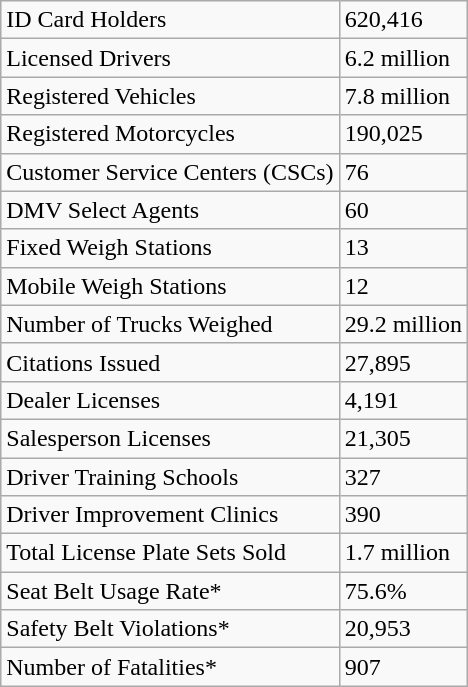<table class="wikitable">
<tr>
<td>ID Card Holders</td>
<td>620,416</td>
</tr>
<tr>
<td>Licensed Drivers</td>
<td>6.2 million</td>
</tr>
<tr>
<td>Registered Vehicles</td>
<td>7.8 million</td>
</tr>
<tr>
<td>Registered Motorcycles</td>
<td>190,025</td>
</tr>
<tr>
<td>Customer Service Centers (CSCs)</td>
<td>76</td>
</tr>
<tr>
<td>DMV Select Agents</td>
<td>60</td>
</tr>
<tr>
<td>Fixed Weigh Stations</td>
<td>13</td>
</tr>
<tr>
<td>Mobile Weigh Stations</td>
<td>12</td>
</tr>
<tr>
<td>Number of Trucks Weighed</td>
<td>29.2 million</td>
</tr>
<tr>
<td>Citations Issued</td>
<td>27,895</td>
</tr>
<tr>
<td>Dealer Licenses</td>
<td>4,191</td>
</tr>
<tr>
<td>Salesperson Licenses</td>
<td>21,305</td>
</tr>
<tr>
<td>Driver Training Schools</td>
<td>327</td>
</tr>
<tr>
<td>Driver Improvement Clinics</td>
<td>390</td>
</tr>
<tr>
<td>Total License Plate Sets Sold</td>
<td>1.7 million</td>
</tr>
<tr>
<td>Seat Belt Usage Rate*</td>
<td>75.6%</td>
</tr>
<tr>
<td>Safety Belt Violations*</td>
<td>20,953</td>
</tr>
<tr>
<td>Number of Fatalities*</td>
<td>907</td>
</tr>
</table>
